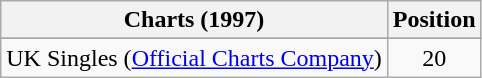<table class="wikitable sortable">
<tr>
<th>Charts (1997)</th>
<th>Position</th>
</tr>
<tr>
</tr>
<tr>
</tr>
<tr>
</tr>
<tr>
<td>UK Singles (<a href='#'>Official Charts Company</a>)</td>
<td align="center">20</td>
</tr>
</table>
